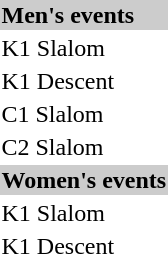<table>
<tr bgcolor="#cccccc">
<td colspan=7><strong>Men's events</strong></td>
</tr>
<tr>
<td>K1 Slalom<br><small><em></em></small></td>
<td><strong></strong></td>
<td></td>
<td></td>
</tr>
<tr>
<td>K1 Descent<br><small><em></em></small></td>
<td><strong></strong></td>
<td></td>
<td></td>
</tr>
<tr>
<td>C1 Slalom<br><small><em></em></small></td>
<td><strong></strong></td>
<td></td>
<td></td>
</tr>
<tr>
<td>C2 Slalom<br><small><em></em></small></td>
<td><strong><br></strong></td>
<td><br></td>
<td><br></td>
</tr>
<tr bgcolor="#cccccc">
<td colspan=7><strong>Women's events</strong></td>
</tr>
<tr>
<td>K1 Slalom<br><small><em></em></small></td>
<td><strong></strong></td>
<td></td>
<td></td>
</tr>
<tr>
<td>K1 Descent<br><small><em></em></small></td>
<td><strong></strong></td>
<td></td>
<td></td>
</tr>
</table>
